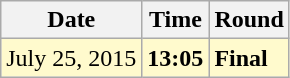<table class="wikitable">
<tr>
<th>Date</th>
<th>Time</th>
<th>Round</th>
</tr>
<tr style=background:lemonchiffon>
<td>July 25, 2015</td>
<td><strong>13:05</strong></td>
<td><strong>Final</strong></td>
</tr>
</table>
